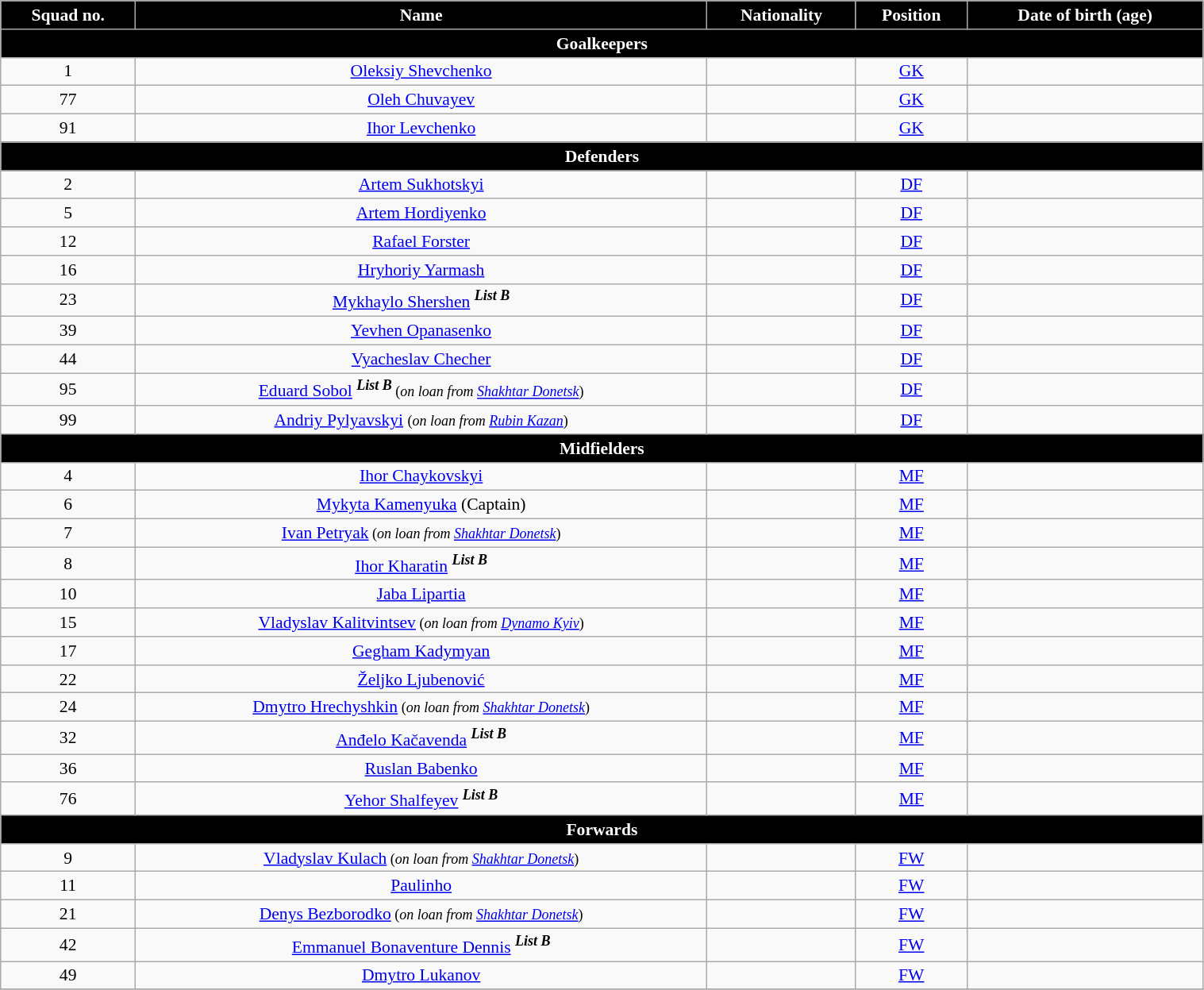<table class="wikitable" style="text-align:center; font-size:90%; width:80%">
<tr>
<th style="background:black; color:#FFFFFF; text-align:center">Squad no.</th>
<th style="background:black; color:#FFFFFF; text-align:center">Name</th>
<th style="background:black; color:#FFFFFF; text-align:center">Nationality</th>
<th style="background:black; color:#FFFFFF; text-align:center">Position</th>
<th style="background:black; color:#FFFFFF; text-align:center">Date of birth (age)</th>
</tr>
<tr>
<th colspan="6" style="background:black; color:#FFFFFF; text-align:center">Goalkeepers</th>
</tr>
<tr>
<td>1</td>
<td><a href='#'>Oleksiy Shevchenko</a></td>
<td></td>
<td><a href='#'>GK</a></td>
<td></td>
</tr>
<tr>
<td>77</td>
<td><a href='#'>Oleh Chuvayev</a></td>
<td></td>
<td><a href='#'>GK</a></td>
<td></td>
</tr>
<tr>
<td>91</td>
<td><a href='#'>Ihor Levchenko</a></td>
<td></td>
<td><a href='#'>GK</a></td>
<td></td>
</tr>
<tr>
<th colspan="6" style="background:black; color:#FFFFFF; text-align:center">Defenders</th>
</tr>
<tr>
<td>2</td>
<td><a href='#'>Artem Sukhotskyi</a></td>
<td></td>
<td><a href='#'>DF</a></td>
<td></td>
</tr>
<tr>
<td>5</td>
<td><a href='#'>Artem Hordiyenko</a></td>
<td></td>
<td><a href='#'>DF</a></td>
<td></td>
</tr>
<tr>
<td>12</td>
<td><a href='#'>Rafael Forster</a></td>
<td></td>
<td><a href='#'>DF</a></td>
<td></td>
</tr>
<tr>
<td>16</td>
<td><a href='#'>Hryhoriy Yarmash</a></td>
<td></td>
<td><a href='#'>DF</a></td>
<td></td>
</tr>
<tr>
<td>23</td>
<td><a href='#'>Mykhaylo Shershen</a> <sup><strong><em>List B</em></strong></sup><small></small></td>
<td></td>
<td><a href='#'>DF</a></td>
<td></td>
</tr>
<tr>
<td>39</td>
<td><a href='#'>Yevhen Opanasenko</a></td>
<td></td>
<td><a href='#'>DF</a></td>
<td></td>
</tr>
<tr>
<td>44</td>
<td><a href='#'>Vyacheslav Checher</a></td>
<td></td>
<td><a href='#'>DF</a></td>
<td></td>
</tr>
<tr>
<td>95</td>
<td><a href='#'>Eduard Sobol</a> <sup><strong><em>List B</em></strong></sup><small> (<em>on loan from <a href='#'>Shakhtar Donetsk</a></em>)</small></td>
<td></td>
<td><a href='#'>DF</a></td>
<td></td>
</tr>
<tr>
<td>99</td>
<td><a href='#'>Andriy Pylyavskyi</a> <small> (<em>on loan from <a href='#'>Rubin Kazan</a></em>)</small></td>
<td></td>
<td><a href='#'>DF</a></td>
<td></td>
</tr>
<tr>
<th colspan="6" style="background:black; color:#FFFFFF; text-align:center">Midfielders</th>
</tr>
<tr>
<td>4</td>
<td><a href='#'>Ihor Chaykovskyi</a></td>
<td></td>
<td><a href='#'>MF</a></td>
<td></td>
</tr>
<tr>
<td>6</td>
<td><a href='#'>Mykyta Kamenyuka</a> (Captain)</td>
<td></td>
<td><a href='#'>MF</a></td>
<td></td>
</tr>
<tr>
<td>7</td>
<td><a href='#'>Ivan Petryak</a><small> (<em>on loan from <a href='#'>Shakhtar Donetsk</a></em>)</small></td>
<td></td>
<td><a href='#'>MF</a></td>
<td></td>
</tr>
<tr>
<td>8</td>
<td><a href='#'>Ihor Kharatin</a> <sup><strong><em>List B</em></strong></sup></td>
<td></td>
<td><a href='#'>MF</a></td>
<td></td>
</tr>
<tr>
<td>10</td>
<td><a href='#'>Jaba Lipartia</a></td>
<td></td>
<td><a href='#'>MF</a></td>
<td></td>
</tr>
<tr>
<td>15</td>
<td><a href='#'>Vladyslav Kalitvintsev</a><small> (<em>on loan from <a href='#'>Dynamo Kyiv</a></em>)</small></td>
<td></td>
<td><a href='#'>MF</a></td>
<td></td>
</tr>
<tr>
<td>17</td>
<td><a href='#'>Gegham Kadymyan</a></td>
<td></td>
<td><a href='#'>MF</a></td>
<td></td>
</tr>
<tr>
<td>22</td>
<td><a href='#'>Željko Ljubenović</a></td>
<td></td>
<td><a href='#'>MF</a></td>
<td></td>
</tr>
<tr>
<td>24</td>
<td><a href='#'>Dmytro Hrechyshkin</a><small> (<em>on loan from <a href='#'>Shakhtar Donetsk</a></em>)</small></td>
<td></td>
<td><a href='#'>MF</a></td>
<td></td>
</tr>
<tr>
<td>32</td>
<td><a href='#'>Anđelo Kačavenda</a> <sup><strong><em>List B</em></strong></sup></td>
<td></td>
<td><a href='#'>MF</a></td>
<td></td>
</tr>
<tr>
<td>36</td>
<td><a href='#'>Ruslan Babenko</a></td>
<td></td>
<td><a href='#'>MF</a></td>
<td></td>
</tr>
<tr>
<td>76</td>
<td><a href='#'>Yehor Shalfeyev</a> <sup><strong><em>List B</em></strong></sup></td>
<td></td>
<td><a href='#'>MF</a></td>
<td></td>
</tr>
<tr>
<th colspan="7" style="background:black; color:#FFFFFF; text-align:center">Forwards</th>
</tr>
<tr>
<td>9</td>
<td><a href='#'>Vladyslav Kulach</a><small> (<em>on loan from <a href='#'>Shakhtar Donetsk</a></em>)</small></td>
<td></td>
<td><a href='#'>FW</a></td>
<td></td>
</tr>
<tr>
<td>11</td>
<td><a href='#'>Paulinho</a></td>
<td></td>
<td><a href='#'>FW</a></td>
<td></td>
</tr>
<tr>
<td>21</td>
<td><a href='#'>Denys Bezborodko</a><small> (<em>on loan from <a href='#'>Shakhtar Donetsk</a></em>)</small></td>
<td></td>
<td><a href='#'>FW</a></td>
<td></td>
</tr>
<tr>
<td>42</td>
<td><a href='#'>Emmanuel Bonaventure Dennis</a> <sup><strong><em>List B</em></strong></sup></td>
<td></td>
<td><a href='#'>FW</a></td>
<td></td>
</tr>
<tr>
<td>49</td>
<td><a href='#'>Dmytro Lukanov</a></td>
<td></td>
<td><a href='#'>FW</a></td>
<td></td>
</tr>
<tr>
</tr>
</table>
